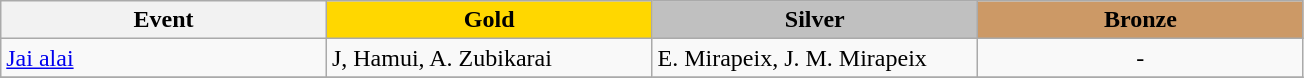<table class="wikitable" style="max-width: 23cm; width: 100%">
<tr>
<th scope="col">Event</th>
<th scope="col" style="background-color:gold; width:25%">Gold</th>
<th scope="col" style="background-color:silver; width:25%; width:25%">Silver</th>
<th scope="col" style="background-color:#cc9966; width:25%">Bronze</th>
</tr>
<tr>
<td><a href='#'>Jai alai</a></td>
<td> J, Hamui, A. Zubikarai</td>
<td> E. Mirapeix, J. M. Mirapeix</td>
<td align=center>-</td>
</tr>
<tr>
</tr>
</table>
